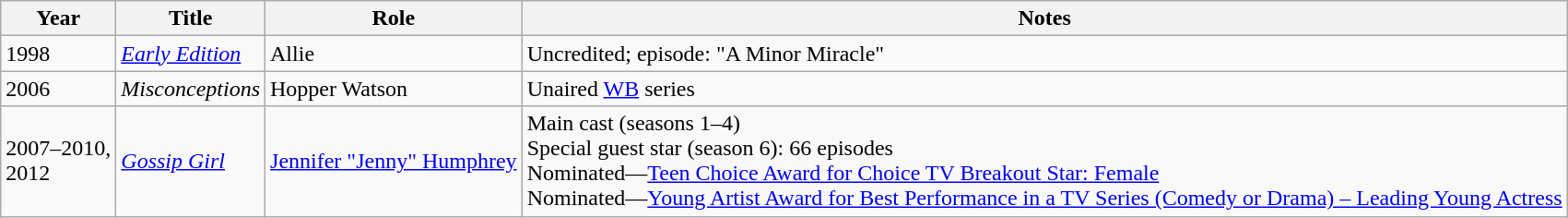<table class="wikitable sortable">
<tr>
<th>Year</th>
<th>Title</th>
<th>Role</th>
<th class="unsortable">Notes</th>
</tr>
<tr>
<td>1998</td>
<td><em><a href='#'>Early Edition</a></em></td>
<td>Allie</td>
<td>Uncredited; episode: "A Minor Miracle"</td>
</tr>
<tr>
<td>2006</td>
<td><em>Misconceptions</em></td>
<td>Hopper Watson</td>
<td>Unaired <a href='#'>WB</a> series</td>
</tr>
<tr>
<td>2007–2010,<br>2012</td>
<td><em><a href='#'>Gossip Girl</a></em></td>
<td><a href='#'>Jennifer "Jenny" Humphrey</a></td>
<td>Main cast (seasons 1–4)<br>Special guest star (season 6): 66 episodes<br>Nominated—<a href='#'>Teen Choice Award for Choice TV Breakout Star: Female</a><br>Nominated—<a href='#'>Young Artist Award for Best Performance in a TV Series (Comedy or Drama) – Leading Young Actress</a></td>
</tr>
</table>
